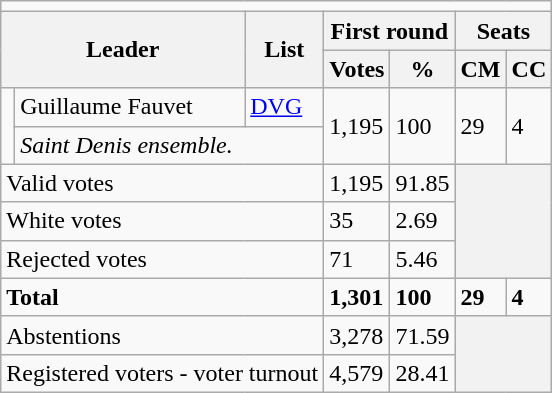<table class="wikitable">
<tr>
<td colspan="7"></td>
</tr>
<tr>
<th colspan="2" rowspan="2">Leader</th>
<th rowspan="2">List</th>
<th colspan="2">First round</th>
<th colspan="2">Seats</th>
</tr>
<tr>
<th>Votes</th>
<th>%</th>
<th>CM</th>
<th>CC</th>
</tr>
<tr>
<td rowspan="2" bgcolor=></td>
<td>Guillaume Fauvet</td>
<td><a href='#'>DVG</a></td>
<td rowspan="2">1,195</td>
<td rowspan="2">100</td>
<td rowspan="2">29</td>
<td rowspan="2">4</td>
</tr>
<tr>
<td colspan="2"><em>Saint Denis ensemble.</em></td>
</tr>
<tr>
<td colspan="3">Valid votes</td>
<td>1,195</td>
<td>91.85</td>
<th colspan="2" rowspan="3"></th>
</tr>
<tr>
<td colspan="3">White votes</td>
<td>35</td>
<td>2.69</td>
</tr>
<tr>
<td colspan="3">Rejected votes</td>
<td>71</td>
<td>5.46</td>
</tr>
<tr>
<td colspan="3"><strong>Total</strong></td>
<td><strong>1,301</strong></td>
<td><strong>100</strong></td>
<td><strong>29</strong></td>
<td><strong>4</strong></td>
</tr>
<tr>
<td colspan="3">Abstentions</td>
<td>3,278</td>
<td>71.59</td>
<th colspan="2" rowspan="2"></th>
</tr>
<tr>
<td colspan="3">Registered voters - voter turnout</td>
<td>4,579</td>
<td>28.41</td>
</tr>
</table>
